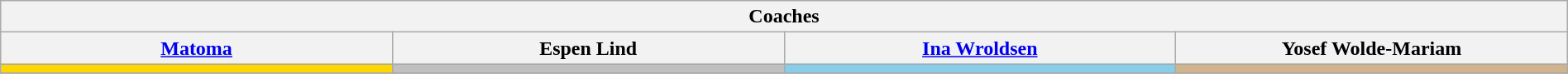<table class="wikitable nowrap" style="text-align:center; width:100%">
<tr>
<th colspan="4">Coaches</th>
</tr>
<tr>
<th width="25%"><a href='#'>Matoma</a></th>
<th width="25%">Espen Lind</th>
<th width="25%"><a href='#'>Ina Wroldsen</a></th>
<th width="25%">Yosef Wolde-Mariam</th>
</tr>
<tr>
<td style="background:gold"></td>
<td style="background:silver"></td>
<td style="background:skyblue"></td>
<td style="background:tan"></td>
</tr>
<tr>
</tr>
</table>
